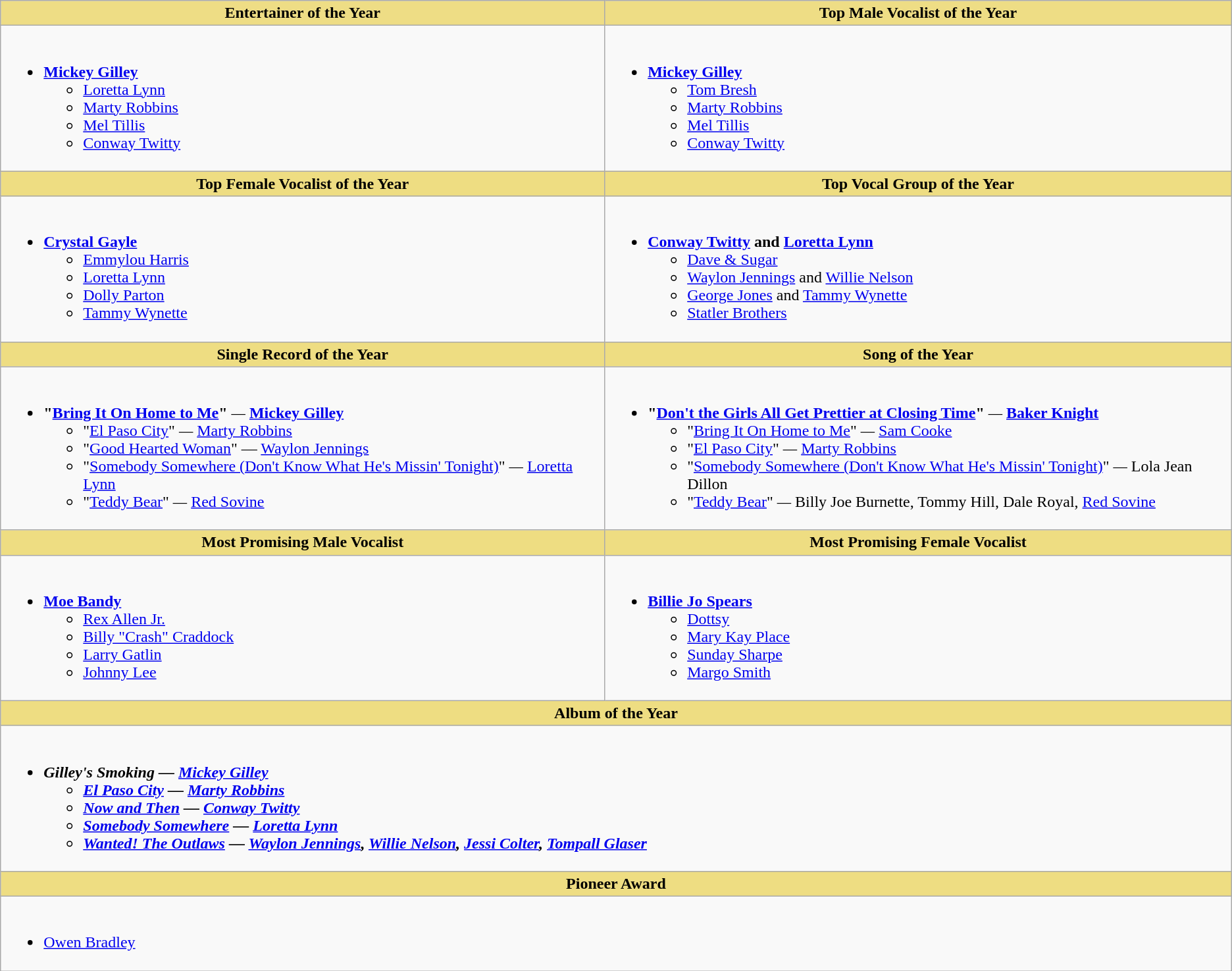<table class="wikitable">
<tr>
<th style="background:#EEDD85; width=50%">Entertainer of the Year</th>
<th style="background:#EEDD85; width=50%">Top Male Vocalist of the Year</th>
</tr>
<tr>
<td style="vertical-align:top"><br><ul><li><strong><a href='#'>Mickey Gilley</a></strong><ul><li><a href='#'>Loretta Lynn</a></li><li><a href='#'>Marty Robbins</a></li><li><a href='#'>Mel Tillis</a></li><li><a href='#'>Conway Twitty</a></li></ul></li></ul></td>
<td style="vertical-align:top"><br><ul><li><strong><a href='#'>Mickey Gilley</a></strong><ul><li><a href='#'>Tom Bresh</a></li><li><a href='#'>Marty Robbins</a></li><li><a href='#'>Mel Tillis</a></li><li><a href='#'>Conway Twitty</a></li></ul></li></ul></td>
</tr>
<tr>
<th style="background:#EEDD82; width=50%">Top Female Vocalist of the Year</th>
<th style="background:#EEDD82; width=50%">Top Vocal Group of the Year</th>
</tr>
<tr>
<td style="vertical-align:top"><br><ul><li><strong><a href='#'>Crystal Gayle</a></strong><ul><li><a href='#'>Emmylou Harris</a></li><li><a href='#'>Loretta Lynn</a></li><li><a href='#'>Dolly Parton</a></li><li><a href='#'>Tammy Wynette</a></li></ul></li></ul></td>
<td style="vertical-align:top"><br><ul><li><strong><a href='#'>Conway Twitty</a></strong> <strong>and</strong> <strong><a href='#'>Loretta Lynn</a></strong><ul><li><a href='#'>Dave & Sugar</a></li><li><a href='#'>Waylon Jennings</a> and <a href='#'>Willie Nelson</a></li><li><a href='#'>George Jones</a> and <a href='#'>Tammy Wynette</a></li><li><a href='#'>Statler Brothers</a></li></ul></li></ul></td>
</tr>
<tr>
<th style="background:#EEDD82; width=50%">Single Record of the Year</th>
<th style="background:#EEDD82; width=50%">Song of the Year</th>
</tr>
<tr>
<td style="vertical-align:top"><br><ul><li><strong>"<a href='#'>Bring It On Home to Me</a>"</strong> <em>—</em> <strong><a href='#'>Mickey Gilley</a></strong><ul><li>"<a href='#'>El Paso City</a>" <em>—</em> <a href='#'>Marty Robbins</a></li><li>"<a href='#'>Good Hearted Woman</a>" — <a href='#'>Waylon Jennings</a></li><li>"<a href='#'>Somebody Somewhere (Don't Know What He's Missin' Tonight)</a>" <em>—</em> <a href='#'>Loretta Lynn</a></li><li>"<a href='#'>Teddy Bear</a>" <em>—</em> <a href='#'>Red Sovine</a></li></ul></li></ul></td>
<td style="vertical-align:top"><br><ul><li><strong>"<a href='#'>Don't the Girls All Get Prettier at Closing Time</a>"</strong> <em>—</em> <strong><a href='#'>Baker Knight</a></strong><ul><li>"<a href='#'>Bring It On Home to Me</a>" <em>—</em> <a href='#'>Sam Cooke</a></li><li>"<a href='#'>El Paso City</a>" <em>—</em> <a href='#'>Marty Robbins</a></li><li>"<a href='#'>Somebody Somewhere (Don't Know What He's Missin' Tonight)</a>" <em>—</em> Lola Jean Dillon</li><li>"<a href='#'>Teddy Bear</a>" <em>—</em> Billy Joe Burnette, Tommy Hill, Dale Royal, <a href='#'>Red Sovine</a></li></ul></li></ul></td>
</tr>
<tr>
<th style="background:#EEDD82; width=50%">Most Promising Male Vocalist</th>
<th style="background:#EEDD82; width=50%">Most Promising Female Vocalist</th>
</tr>
<tr>
<td style="vertical-align:top"><br><ul><li><strong><a href='#'>Moe Bandy</a></strong><ul><li><a href='#'>Rex Allen Jr.</a></li><li><a href='#'>Billy "Crash" Craddock</a></li><li><a href='#'>Larry Gatlin</a></li><li><a href='#'>Johnny Lee</a></li></ul></li></ul></td>
<td style="vertical-align:top"><br><ul><li><strong><a href='#'>Billie Jo Spears</a></strong><ul><li><a href='#'>Dottsy</a></li><li><a href='#'>Mary Kay Place</a></li><li><a href='#'>Sunday Sharpe</a></li><li><a href='#'>Margo Smith</a></li></ul></li></ul></td>
</tr>
<tr>
<th colspan="2" style="background:#EEDD82; width=50%">Album of the Year</th>
</tr>
<tr>
<td colspan="2"><br><ul><li><strong><em>Gilley's Smoking<em> </em>—<em> <a href='#'>Mickey Gilley</a><strong><ul><li></em><a href='#'>El Paso City</a><em> </em>—<em> <a href='#'>Marty Robbins</a></li><li></em><a href='#'>Now and Then</a><em> </em>—<em> <a href='#'>Conway Twitty</a></li><li></em><a href='#'>Somebody Somewhere</a><em> </em>—<em> <a href='#'>Loretta Lynn</a></li><li></em><a href='#'>Wanted! The Outlaws</a><em> </em>—<em> <a href='#'>Waylon Jennings</a>, <a href='#'>Willie Nelson</a>, <a href='#'>Jessi Colter</a>, <a href='#'>Tompall Glaser</a></li></ul></li></ul></td>
</tr>
<tr>
<th colspan="2" style="background:#EEDD82; width=50%">Pioneer Award</th>
</tr>
<tr>
<td colspan="2"><br><ul><li></strong><a href='#'>Owen Bradley</a><strong></li></ul></td>
</tr>
</table>
